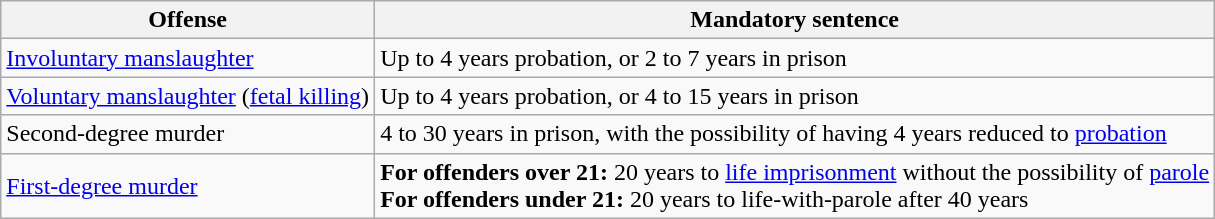<table class="wikitable">
<tr>
<th>Offense</th>
<th>Mandatory sentence</th>
</tr>
<tr>
<td><a href='#'>Involuntary manslaughter</a></td>
<td>Up to 4 years probation, or 2 to 7 years in prison</td>
</tr>
<tr>
<td><a href='#'>Voluntary manslaughter</a> (<a href='#'>fetal killing</a>)</td>
<td>Up to 4 years probation, or 4 to 15 years in prison</td>
</tr>
<tr>
<td>Second-degree murder</td>
<td>4 to 30 years in prison, with the possibility of having 4 years reduced to <a href='#'>probation</a></td>
</tr>
<tr>
<td><a href='#'>First-degree murder</a></td>
<td><strong>For offenders over 21:</strong> 20 years to <a href='#'>life imprisonment</a> without the possibility of <a href='#'>parole</a><br><strong>For offenders under 21:</strong> 20 years to life-with-parole after 40 years</td>
</tr>
</table>
